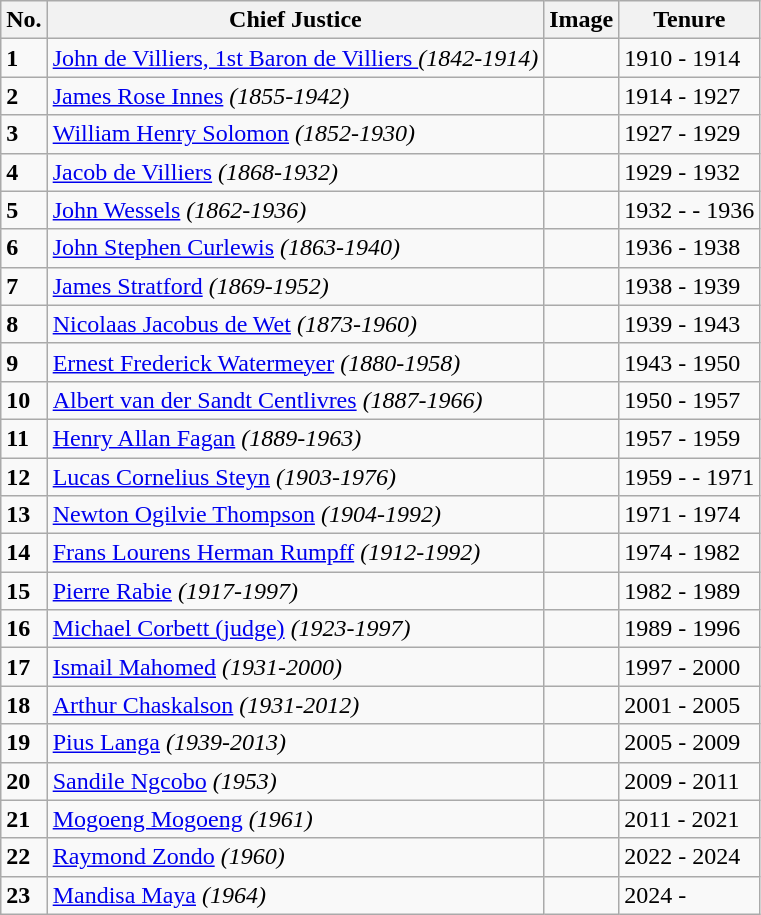<table class="wikitable">
<tr>
<th>No.</th>
<th>Chief Justice</th>
<th>Image</th>
<th>Tenure</th>
</tr>
<tr>
<td><strong>1</strong></td>
<td><a href='#'>John de Villiers, 1st Baron de Villiers </a> <em>(1842-1914)</em></td>
<td></td>
<td>1910 - 1914</td>
</tr>
<tr>
<td><strong>2</strong></td>
<td><a href='#'>James Rose Innes</a> <em>(1855-1942)</em></td>
<td></td>
<td>1914 - 1927</td>
</tr>
<tr>
<td><strong>3</strong></td>
<td><a href='#'>William Henry Solomon</a> <em>(1852-1930)</em></td>
<td></td>
<td>1927 - 1929</td>
</tr>
<tr>
<td><strong>4</strong></td>
<td><a href='#'>Jacob de Villiers</a> <em>(1868-1932)</em></td>
<td></td>
<td>1929 - 1932</td>
</tr>
<tr>
<td><strong>5</strong></td>
<td><a href='#'>John Wessels</a> <em>(1862-1936)</em></td>
<td></td>
<td>1932 - - 1936</td>
</tr>
<tr>
<td><strong>6</strong></td>
<td><a href='#'>John Stephen Curlewis</a> <em>(1863-1940)</em></td>
<td></td>
<td>1936 - 1938</td>
</tr>
<tr>
<td><strong>7</strong></td>
<td><a href='#'>James Stratford</a> <em>(1869-1952)</em></td>
<td></td>
<td>1938 - 1939</td>
</tr>
<tr>
<td><strong>8</strong></td>
<td><a href='#'>Nicolaas Jacobus de Wet</a> <em>(1873-1960)</em></td>
<td></td>
<td>1939 - 1943</td>
</tr>
<tr>
<td><strong>9</strong></td>
<td><a href='#'>Ernest Frederick Watermeyer</a> <em>(1880-1958)</em></td>
<td></td>
<td>1943 - 1950</td>
</tr>
<tr>
<td><strong>10</strong></td>
<td><a href='#'>Albert van der Sandt Centlivres</a> <em>(1887-1966)</em></td>
<td></td>
<td>1950 - 1957</td>
</tr>
<tr>
<td><strong>11</strong></td>
<td><a href='#'>Henry Allan Fagan</a> <em>(1889-1963)</em></td>
<td></td>
<td>1957 - 1959</td>
</tr>
<tr>
<td><strong>12</strong></td>
<td><a href='#'>Lucas Cornelius Steyn</a> <em>(1903-1976)</em></td>
<td></td>
<td>1959 - - 1971</td>
</tr>
<tr>
<td><strong>13</strong></td>
<td><a href='#'>Newton Ogilvie Thompson</a> <em>(1904-1992)</em></td>
<td></td>
<td>1971 - 1974</td>
</tr>
<tr>
<td><strong>14</strong></td>
<td><a href='#'>Frans Lourens Herman Rumpff</a> <em>(1912-1992)</em></td>
<td></td>
<td>1974 - 1982</td>
</tr>
<tr>
<td><strong>15</strong></td>
<td><a href='#'>Pierre Rabie</a> <em>(1917-1997)</em></td>
<td></td>
<td>1982 - 1989</td>
</tr>
<tr>
<td><strong>16</strong></td>
<td><a href='#'>Michael Corbett (judge)</a> <em>(1923-1997)</em></td>
<td></td>
<td>1989 - 1996</td>
</tr>
<tr>
<td><strong>17</strong></td>
<td><a href='#'>Ismail Mahomed</a> <em>(1931-2000)</em></td>
<td></td>
<td>1997 - 2000</td>
</tr>
<tr>
<td><strong>18</strong></td>
<td><a href='#'>Arthur Chaskalson</a> <em>(1931-2012)</em></td>
<td></td>
<td>2001 - 2005</td>
</tr>
<tr>
<td><strong>19</strong></td>
<td><a href='#'>Pius Langa</a> <em>(1939-2013)</em></td>
<td></td>
<td>2005 - 2009</td>
</tr>
<tr>
<td><strong>20</strong></td>
<td><a href='#'>Sandile Ngcobo</a> <em>(1953)</em></td>
<td></td>
<td>2009 - 2011</td>
</tr>
<tr>
<td><strong>21</strong></td>
<td><a href='#'>Mogoeng Mogoeng</a> <em>(1961)</em></td>
<td></td>
<td>2011 - 2021</td>
</tr>
<tr>
<td><strong>22</strong></td>
<td><a href='#'>Raymond Zondo</a> <em>(1960)</em></td>
<td></td>
<td>2022 - 2024</td>
</tr>
<tr>
<td><strong>23</strong></td>
<td><a href='#'>Mandisa Maya</a> <em>(1964)</em></td>
<td></td>
<td>2024 -</td>
</tr>
</table>
